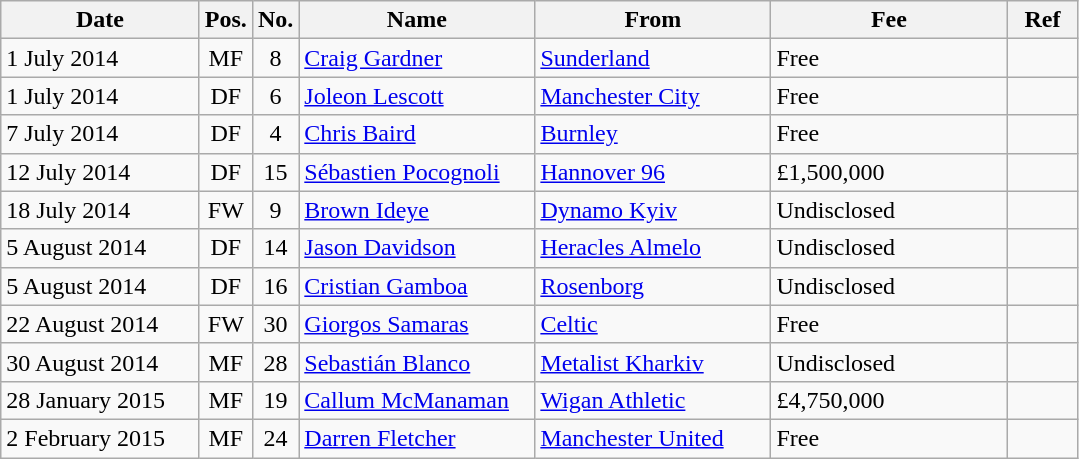<table class="wikitable sortable">
<tr>
<th width=125>Date</th>
<th width=20>Pos.</th>
<th width=20>No.</th>
<th width=150>Name</th>
<th width=150>From</th>
<th width=150>Fee</th>
<th class="unsortable" width=40>Ref</th>
</tr>
<tr>
<td>1 July 2014</td>
<td align=center>MF</td>
<td align=center>8</td>
<td> <a href='#'>Craig Gardner</a></td>
<td> <a href='#'>Sunderland</a></td>
<td>Free</td>
<td></td>
</tr>
<tr>
<td>1 July 2014</td>
<td align=center>DF</td>
<td align=center>6</td>
<td> <a href='#'>Joleon Lescott</a></td>
<td> <a href='#'>Manchester City</a></td>
<td>Free</td>
<td></td>
</tr>
<tr>
<td>7 July 2014</td>
<td align=center>DF</td>
<td align=center>4</td>
<td> <a href='#'>Chris Baird</a></td>
<td> <a href='#'>Burnley</a></td>
<td>Free</td>
<td></td>
</tr>
<tr>
<td>12 July 2014</td>
<td align=center>DF</td>
<td align=center>15</td>
<td> <a href='#'>Sébastien Pocognoli</a></td>
<td> <a href='#'>Hannover 96</a></td>
<td>£1,500,000</td>
<td></td>
</tr>
<tr>
<td>18 July 2014</td>
<td align=center>FW</td>
<td align=center>9</td>
<td> <a href='#'>Brown Ideye</a></td>
<td> <a href='#'>Dynamo Kyiv</a></td>
<td>Undisclosed</td>
<td></td>
</tr>
<tr>
<td>5 August 2014</td>
<td align=center>DF</td>
<td align=center>14</td>
<td> <a href='#'>Jason Davidson</a></td>
<td> <a href='#'>Heracles Almelo</a></td>
<td>Undisclosed</td>
<td></td>
</tr>
<tr>
<td>5 August 2014</td>
<td align=center>DF</td>
<td align=center>16</td>
<td> <a href='#'>Cristian Gamboa</a></td>
<td> <a href='#'>Rosenborg</a></td>
<td>Undisclosed</td>
<td></td>
</tr>
<tr>
<td>22 August 2014</td>
<td align=center>FW</td>
<td align=center>30</td>
<td> <a href='#'>Giorgos Samaras</a></td>
<td> <a href='#'>Celtic</a></td>
<td>Free</td>
<td></td>
</tr>
<tr>
<td>30 August 2014</td>
<td align=center>MF</td>
<td align=center>28</td>
<td> <a href='#'>Sebastián Blanco</a></td>
<td> <a href='#'>Metalist Kharkiv</a></td>
<td>Undisclosed</td>
<td></td>
</tr>
<tr>
<td>28 January 2015</td>
<td align=center>MF</td>
<td align=center>19</td>
<td> <a href='#'>Callum McManaman</a></td>
<td> <a href='#'>Wigan Athletic</a></td>
<td>£4,750,000</td>
<td></td>
</tr>
<tr>
<td>2 February 2015</td>
<td align=center>MF</td>
<td align=center>24</td>
<td> <a href='#'>Darren Fletcher</a></td>
<td> <a href='#'>Manchester United</a></td>
<td>Free</td>
<td></td>
</tr>
</table>
